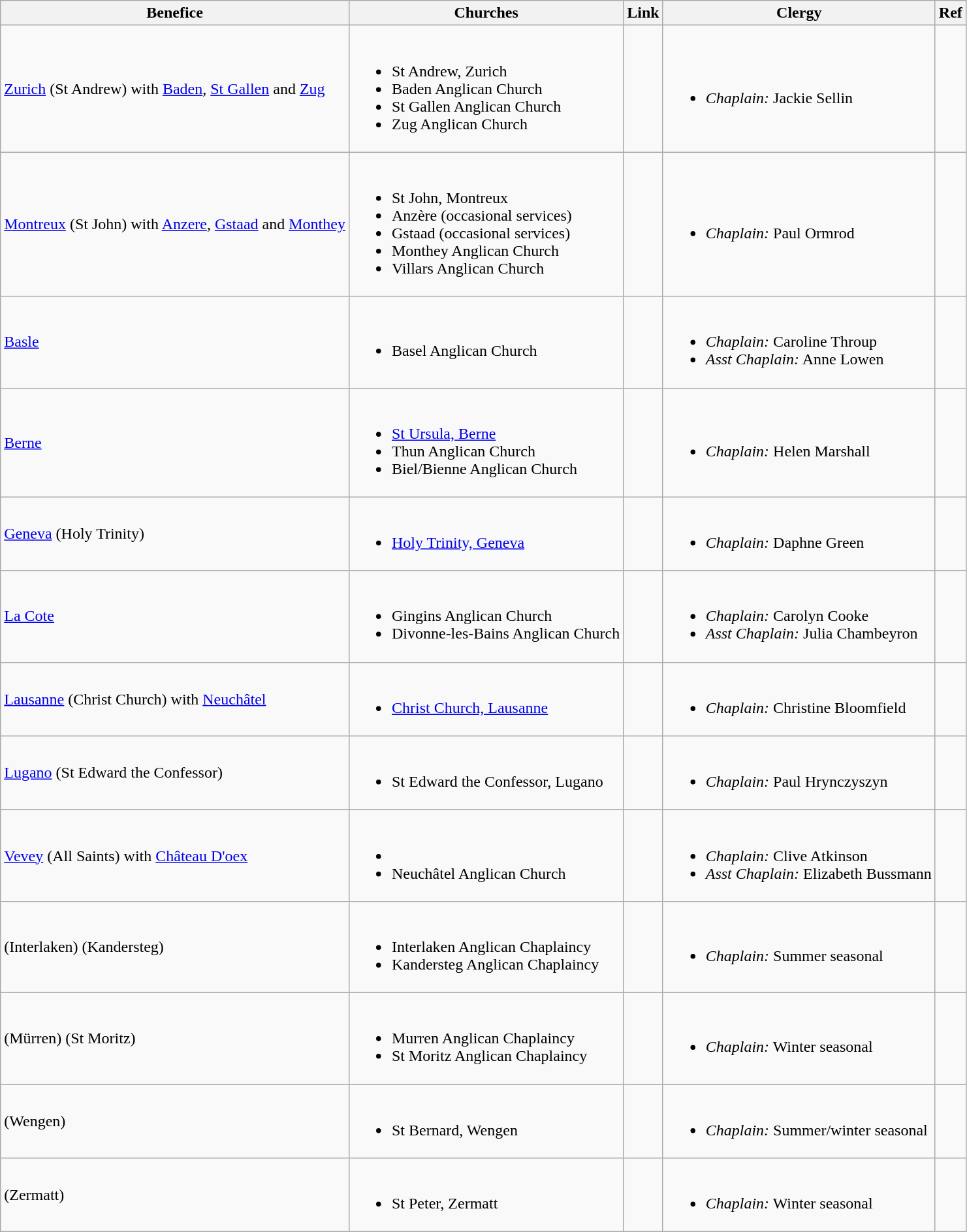<table class="wikitable">
<tr>
<th>Benefice</th>
<th>Churches</th>
<th>Link</th>
<th>Clergy</th>
<th>Ref</th>
</tr>
<tr>
<td><a href='#'>Zurich</a> (St Andrew) with <a href='#'>Baden</a>, <a href='#'>St Gallen</a> and <a href='#'>Zug</a></td>
<td><br><ul><li>St Andrew, Zurich</li><li>Baden Anglican Church</li><li>St Gallen Anglican Church</li><li>Zug Anglican Church</li></ul></td>
<td></td>
<td><br><ul><li><em>Chaplain:</em> Jackie Sellin</li></ul></td>
<td></td>
</tr>
<tr>
<td><a href='#'>Montreux</a> (St John) with <a href='#'>Anzere</a>, <a href='#'>Gstaad</a> and <a href='#'>Monthey</a></td>
<td><br><ul><li>St John, Montreux</li><li>Anzère (occasional services)</li><li>Gstaad (occasional services)</li><li>Monthey Anglican Church</li><li>Villars Anglican Church</li></ul></td>
<td></td>
<td><br><ul><li><em>Chaplain:</em> Paul Ormrod</li></ul></td>
<td></td>
</tr>
<tr>
<td><a href='#'>Basle</a></td>
<td><br><ul><li>Basel Anglican Church</li></ul></td>
<td></td>
<td><br><ul><li><em>Chaplain:</em> Caroline Throup</li><li><em>Asst Chaplain:</em> Anne Lowen</li></ul></td>
<td></td>
</tr>
<tr>
<td><a href='#'>Berne</a></td>
<td><br><ul><li><a href='#'>St Ursula, Berne</a></li><li>Thun Anglican Church</li><li>Biel/Bienne Anglican Church</li></ul></td>
<td></td>
<td><br><ul><li><em>Chaplain:</em> Helen Marshall</li></ul></td>
<td></td>
</tr>
<tr>
<td><a href='#'>Geneva</a> (Holy Trinity)</td>
<td><br><ul><li><a href='#'>Holy Trinity, Geneva</a></li></ul></td>
<td></td>
<td><br><ul><li><em>Chaplain:</em> Daphne Green</li></ul></td>
<td></td>
</tr>
<tr>
<td><a href='#'>La Cote</a></td>
<td><br><ul><li>Gingins Anglican Church</li><li>Divonne-les-Bains Anglican Church</li></ul></td>
<td></td>
<td><br><ul><li><em>Chaplain:</em> Carolyn Cooke</li><li><em>Asst Chaplain:</em> Julia Chambeyron</li></ul></td>
<td></td>
</tr>
<tr>
<td><a href='#'>Lausanne</a> (Christ Church) with <a href='#'>Neuchâtel</a></td>
<td><br><ul><li><a href='#'>Christ Church, Lausanne</a></li></ul></td>
<td></td>
<td><br><ul><li><em>Chaplain:</em> Christine Bloomfield</li></ul></td>
<td></td>
</tr>
<tr>
<td><a href='#'>Lugano</a> (St Edward the Confessor)</td>
<td><br><ul><li>St Edward the Confessor, Lugano</li></ul></td>
<td></td>
<td><br><ul><li><em>Chaplain:</em> Paul Hrynczyszyn</li></ul></td>
<td></td>
</tr>
<tr>
<td><a href='#'>Vevey</a> (All Saints) with <a href='#'>Château D'oex</a></td>
<td><br><ul><li></li><li>Neuchâtel Anglican Church</li></ul></td>
<td></td>
<td><br><ul><li><em>Chaplain:</em> Clive Atkinson</li><li><em>Asst Chaplain:</em> Elizabeth Bussmann</li></ul></td>
<td></td>
</tr>
<tr>
<td>(Interlaken) (Kandersteg)</td>
<td><br><ul><li>Interlaken Anglican Chaplaincy</li><li>Kandersteg Anglican Chaplaincy</li></ul></td>
<td></td>
<td><br><ul><li><em>Chaplain:</em> Summer seasonal</li></ul></td>
<td></td>
</tr>
<tr>
<td>(Mürren) (St Moritz)</td>
<td><br><ul><li>Murren Anglican Chaplaincy</li><li>St Moritz Anglican Chaplaincy</li></ul></td>
<td></td>
<td><br><ul><li><em>Chaplain:</em> Winter seasonal</li></ul></td>
<td></td>
</tr>
<tr>
<td>(Wengen)</td>
<td><br><ul><li>St Bernard, Wengen</li></ul></td>
<td></td>
<td><br><ul><li><em>Chaplain:</em> Summer/winter seasonal</li></ul></td>
<td></td>
</tr>
<tr>
<td>(Zermatt)</td>
<td><br><ul><li>St Peter, Zermatt</li></ul></td>
<td></td>
<td><br><ul><li><em>Chaplain:</em> Winter seasonal</li></ul></td>
<td></td>
</tr>
</table>
